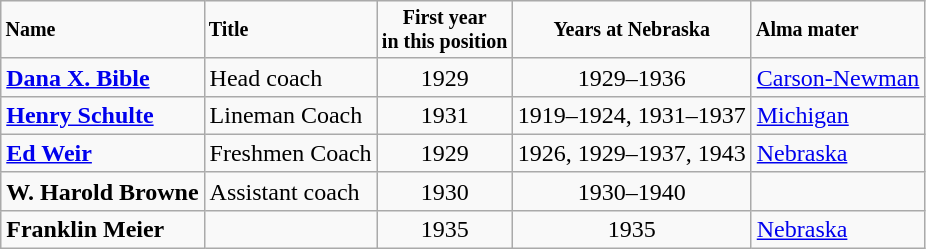<table class="wikitable">
<tr style="font-size:smaller">
<td><strong>Name</strong></td>
<td><strong>Title</strong></td>
<td align="center"><strong>First year<br>in this position</strong></td>
<td align="center"><strong>Years at Nebraska</strong></td>
<td><strong>Alma mater</strong></td>
</tr>
<tr>
<td><strong><a href='#'>Dana X. Bible</a></strong></td>
<td>Head coach</td>
<td align="center">1929</td>
<td align="center">1929–1936</td>
<td><a href='#'>Carson-Newman</a></td>
</tr>
<tr>
<td><strong><a href='#'>Henry Schulte</a></strong></td>
<td>Lineman Coach</td>
<td align="center">1931</td>
<td align="center">1919–1924, 1931–1937</td>
<td><a href='#'>Michigan</a></td>
</tr>
<tr>
<td><strong><a href='#'>Ed Weir</a></strong></td>
<td>Freshmen Coach</td>
<td align="center">1929</td>
<td align="center">1926, 1929–1937, 1943</td>
<td><a href='#'>Nebraska</a></td>
</tr>
<tr>
<td><strong>W. Harold Browne</strong></td>
<td>Assistant coach</td>
<td align="center">1930</td>
<td align="center">1930–1940</td>
<td></td>
</tr>
<tr>
<td><strong>Franklin Meier</strong></td>
<td></td>
<td align="center">1935</td>
<td align="center">1935</td>
<td><a href='#'>Nebraska</a></td>
</tr>
</table>
